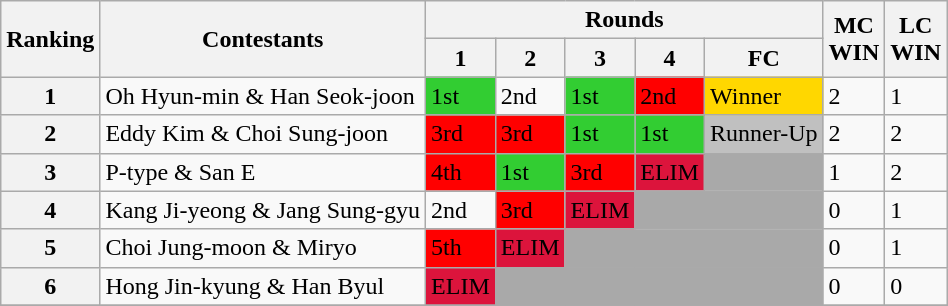<table class="wikitable">
<tr>
<th rowspan="2">Ranking</th>
<th rowspan="2">Contestants</th>
<th bgcolor=#efefef Colspan = 5>Rounds</th>
<th rowspan="2">MC<br>WIN</th>
<th rowspan="2">LC<br>WIN</th>
</tr>
<tr>
<th bgcolor=#efefef>1</th>
<th bgcolor=#efefef>2</th>
<th bgcolor=#efefef>3</th>
<th bgcolor=#efefef>4</th>
<th bgcolor=#efefef>FC</th>
</tr>
<tr>
<th>1</th>
<td>Oh Hyun-min & Han Seok-joon</td>
<td style="background:limegreen;">1st</td>
<td>2nd</td>
<td style="background:limegreen;">1st</td>
<td style="background:red;">2nd</td>
<td style="background:gold;">Winner</td>
<td>2</td>
<td>1</td>
</tr>
<tr>
<th>2</th>
<td>Eddy Kim & Choi Sung-joon</td>
<td style="background:red;">3rd</td>
<td style="background:red;">3rd</td>
<td style="background:limegreen;">1st</td>
<td style="background:limegreen;">1st</td>
<td style="background:silver;">Runner-Up</td>
<td>2</td>
<td>2</td>
</tr>
<tr>
<th>3</th>
<td>P-type & San E</td>
<td style="background:red;">4th</td>
<td style="background:limegreen;">1st</td>
<td style="background:red;">3rd</td>
<td style="background:crimson;">ELIM</td>
<td colspan="1" style="background:darkgrey;"></td>
<td>1</td>
<td>2</td>
</tr>
<tr>
<th>4</th>
<td>Kang Ji-yeong & Jang Sung-gyu</td>
<td>2nd</td>
<td style="background:red;">3rd</td>
<td style="background:crimson;">ELIM</td>
<td colspan="2" style="background:darkgrey;"></td>
<td>0</td>
<td>1</td>
</tr>
<tr>
<th>5</th>
<td>Choi Jung-moon & Miryo</td>
<td style="background:red;">5th</td>
<td style="background:crimson;">ELIM</td>
<td colspan="3" style="background:darkgrey;"></td>
<td>0</td>
<td>1</td>
</tr>
<tr>
<th>6</th>
<td>Hong Jin-kyung & Han Byul</td>
<td style="background:crimson;">ELIM</td>
<td colspan="4" style="background:darkgrey;"></td>
<td>0</td>
<td>0</td>
</tr>
<tr>
</tr>
</table>
